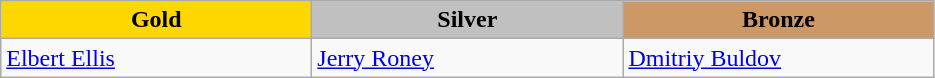<table class="wikitable" style="text-align:left">
<tr align="center">
<td width=200 bgcolor=gold><strong>Gold</strong></td>
<td width=200 bgcolor=silver><strong>Silver</strong></td>
<td width=200 bgcolor=CC9966><strong>Bronze</strong></td>
</tr>
<tr>
<td><a href='#'>Elbert Ellis</a><br><em></em></td>
<td><a href='#'>Jerry Roney</a><br><em></em></td>
<td><a href='#'>Dmitriy Buldov</a><br><em></em></td>
</tr>
</table>
